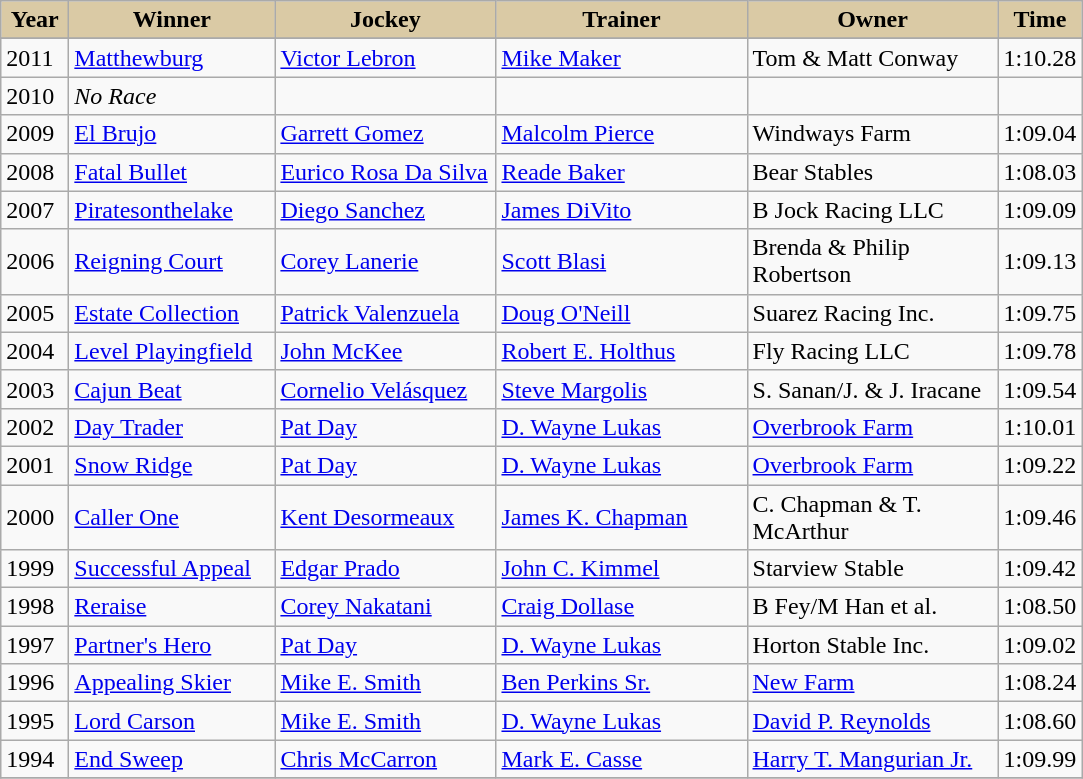<table class="wikitable sortable">
<tr>
<th style="background-color:#DACAA5; width:38px">Year<br></th>
<th style="background-color:#DACAA5; width:130px">Winner<br></th>
<th style="background-color:#DACAA5; width:140px">Jockey<br></th>
<th style="background-color:#DACAA5; width:160px">Trainer<br></th>
<th style="background-color:#DACAA5; width:160px">Owner<br></th>
<th style="background-color:#DACAA5">Time</th>
</tr>
<tr bgcolor="#eeeeee">
</tr>
<tr>
<td>2011</td>
<td><a href='#'>Matthewburg</a></td>
<td><a href='#'>Victor Lebron</a></td>
<td><a href='#'>Mike Maker</a></td>
<td>Tom & Matt Conway</td>
<td>1:10.28</td>
</tr>
<tr>
<td>2010</td>
<td><em>No Race</em></td>
<td></td>
<td></td>
<td></td>
<td></td>
</tr>
<tr>
<td>2009</td>
<td><a href='#'>El Brujo</a></td>
<td><a href='#'>Garrett Gomez</a></td>
<td><a href='#'>Malcolm Pierce</a></td>
<td>Windways Farm</td>
<td>1:09.04</td>
</tr>
<tr>
<td>2008</td>
<td><a href='#'>Fatal Bullet</a></td>
<td><a href='#'>Eurico Rosa Da Silva</a></td>
<td><a href='#'>Reade Baker</a></td>
<td>Bear Stables</td>
<td>1:08.03</td>
</tr>
<tr>
<td>2007</td>
<td><a href='#'>Piratesonthelake</a></td>
<td><a href='#'>Diego Sanchez</a></td>
<td><a href='#'>James DiVito</a></td>
<td>B Jock Racing LLC</td>
<td>1:09.09</td>
</tr>
<tr>
<td>2006</td>
<td><a href='#'>Reigning Court</a></td>
<td><a href='#'>Corey Lanerie</a></td>
<td><a href='#'>Scott Blasi</a></td>
<td>Brenda & Philip Robertson</td>
<td>1:09.13</td>
</tr>
<tr>
<td>2005</td>
<td><a href='#'>Estate Collection</a></td>
<td><a href='#'>Patrick Valenzuela</a></td>
<td><a href='#'>Doug O'Neill</a></td>
<td>Suarez Racing Inc.</td>
<td>1:09.75</td>
</tr>
<tr>
<td>2004</td>
<td><a href='#'>Level Playingfield</a></td>
<td><a href='#'>John McKee</a></td>
<td><a href='#'>Robert E. Holthus</a></td>
<td>Fly Racing LLC</td>
<td>1:09.78</td>
</tr>
<tr>
<td>2003</td>
<td><a href='#'>Cajun Beat</a></td>
<td><a href='#'>Cornelio Velásquez</a></td>
<td><a href='#'>Steve Margolis</a></td>
<td>S. Sanan/J. & J. Iracane</td>
<td>1:09.54</td>
</tr>
<tr>
<td>2002</td>
<td><a href='#'>Day Trader</a></td>
<td><a href='#'>Pat Day</a></td>
<td><a href='#'>D. Wayne Lukas</a></td>
<td><a href='#'>Overbrook Farm</a></td>
<td>1:10.01</td>
</tr>
<tr>
<td>2001</td>
<td><a href='#'>Snow Ridge</a></td>
<td><a href='#'>Pat Day</a></td>
<td><a href='#'>D. Wayne Lukas</a></td>
<td><a href='#'>Overbrook Farm</a></td>
<td>1:09.22</td>
</tr>
<tr>
<td>2000</td>
<td><a href='#'>Caller One</a></td>
<td><a href='#'>Kent Desormeaux</a></td>
<td><a href='#'>James K. Chapman</a></td>
<td>C. Chapman & T. McArthur</td>
<td>1:09.46</td>
</tr>
<tr>
<td>1999</td>
<td><a href='#'>Successful Appeal</a></td>
<td><a href='#'>Edgar Prado</a></td>
<td><a href='#'>John C. Kimmel</a></td>
<td>Starview Stable</td>
<td>1:09.42</td>
</tr>
<tr>
<td>1998</td>
<td><a href='#'>Reraise</a></td>
<td><a href='#'>Corey Nakatani</a></td>
<td><a href='#'>Craig Dollase</a></td>
<td>B Fey/M Han et al.</td>
<td>1:08.50</td>
</tr>
<tr>
<td>1997</td>
<td><a href='#'>Partner's Hero</a></td>
<td><a href='#'>Pat Day</a></td>
<td><a href='#'>D. Wayne Lukas</a></td>
<td>Horton Stable Inc.</td>
<td>1:09.02</td>
</tr>
<tr>
<td>1996</td>
<td><a href='#'>Appealing Skier</a></td>
<td><a href='#'>Mike E. Smith</a></td>
<td><a href='#'>Ben Perkins Sr.</a></td>
<td><a href='#'>New Farm</a></td>
<td>1:08.24</td>
</tr>
<tr>
<td>1995</td>
<td><a href='#'>Lord Carson</a></td>
<td><a href='#'>Mike E. Smith</a></td>
<td><a href='#'>D. Wayne Lukas</a></td>
<td><a href='#'>David P. Reynolds</a></td>
<td>1:08.60</td>
</tr>
<tr>
<td>1994</td>
<td><a href='#'>End Sweep</a></td>
<td><a href='#'>Chris McCarron</a></td>
<td><a href='#'>Mark E. Casse</a></td>
<td><a href='#'>Harry T. Mangurian Jr.</a></td>
<td>1:09.99</td>
</tr>
<tr>
</tr>
</table>
